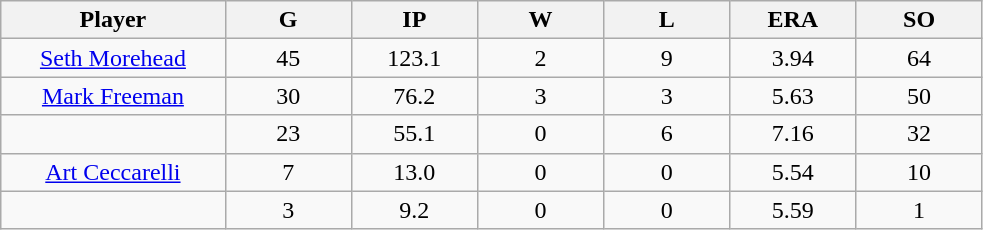<table class="wikitable sortable">
<tr>
<th bgcolor="#DDDDFF" width="16%">Player</th>
<th bgcolor="#DDDDFF" width="9%">G</th>
<th bgcolor="#DDDDFF" width="9%">IP</th>
<th bgcolor="#DDDDFF" width="9%">W</th>
<th bgcolor="#DDDDFF" width="9%">L</th>
<th bgcolor="#DDDDFF" width="9%">ERA</th>
<th bgcolor="#DDDDFF" width="9%">SO</th>
</tr>
<tr align="center">
<td><a href='#'>Seth Morehead</a></td>
<td>45</td>
<td>123.1</td>
<td>2</td>
<td>9</td>
<td>3.94</td>
<td>64</td>
</tr>
<tr align=center>
<td><a href='#'>Mark Freeman</a></td>
<td>30</td>
<td>76.2</td>
<td>3</td>
<td>3</td>
<td>5.63</td>
<td>50</td>
</tr>
<tr align=center>
<td></td>
<td>23</td>
<td>55.1</td>
<td>0</td>
<td>6</td>
<td>7.16</td>
<td>32</td>
</tr>
<tr align="center">
<td><a href='#'>Art Ceccarelli</a></td>
<td>7</td>
<td>13.0</td>
<td>0</td>
<td>0</td>
<td>5.54</td>
<td>10</td>
</tr>
<tr align=center>
<td></td>
<td>3</td>
<td>9.2</td>
<td>0</td>
<td>0</td>
<td>5.59</td>
<td>1</td>
</tr>
</table>
